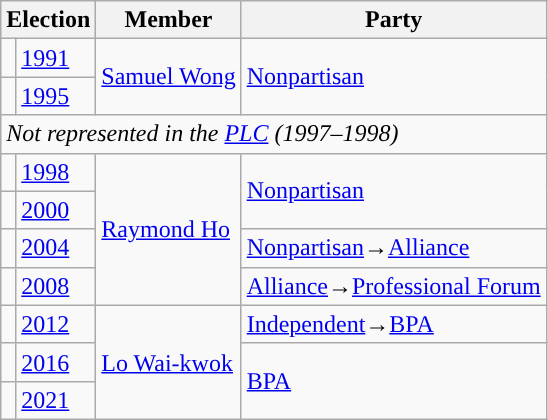<table class="wikitable">
<tr>
<th colspan="2">Election</th>
<th>Member</th>
<th>Party</th>
</tr>
<tr>
<td style="background-color: "></td>
<td><a href='#'>1991</a></td>
<td rowspan=2><a href='#'>Samuel Wong</a></td>
<td rowspan=2><a href='#'>Nonpartisan</a></td>
</tr>
<tr>
<td style="background-color: "></td>
<td><a href='#'>1995</a></td>
</tr>
<tr>
<td colspan="4"><em>Not represented in the <a href='#'>PLC</a> (1997–1998)</em></td>
</tr>
<tr>
<td style="background-color: "></td>
<td><a href='#'>1998</a></td>
<td rowspan="4"><a href='#'>Raymond Ho</a></td>
<td rowspan="2"><a href='#'>Nonpartisan</a></td>
</tr>
<tr>
<td style="background-color: "></td>
<td><a href='#'>2000</a></td>
</tr>
<tr>
<td style="background-color: "></td>
<td><a href='#'>2004</a></td>
<td><a href='#'>Nonpartisan</a>→<a href='#'>Alliance</a></td>
</tr>
<tr>
<td style="background-color: "></td>
<td><a href='#'>2008</a></td>
<td><a href='#'>Alliance</a>→<a href='#'>Professional Forum</a></td>
</tr>
<tr>
<td style="background-color: "></td>
<td><a href='#'>2012</a></td>
<td rowspan="3"><a href='#'>Lo Wai-kwok</a></td>
<td><a href='#'>Independent</a>→<a href='#'>BPA</a></td>
</tr>
<tr>
<td style="background-color: "></td>
<td><a href='#'>2016</a></td>
<td rowspan=2><a href='#'>BPA</a></td>
</tr>
<tr>
<td style="background-color: "></td>
<td><a href='#'>2021</a></td>
</tr>
</table>
